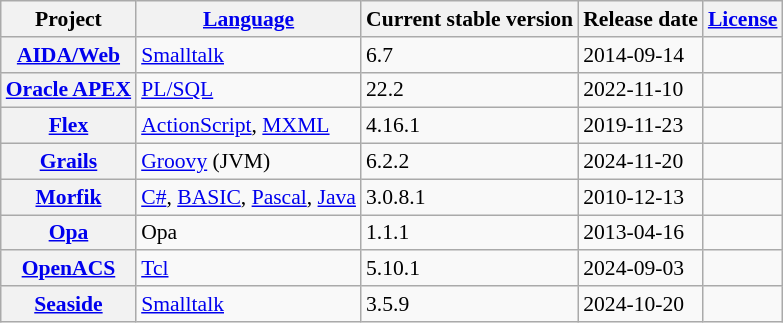<table class="wikitable sortable sort-under" style="font-size: 90%">
<tr>
<th>Project</th>
<th><a href='#'>Language</a></th>
<th>Current stable version</th>
<th>Release date</th>
<th><a href='#'>License</a></th>
</tr>
<tr>
<th><a href='#'>AIDA/Web</a></th>
<td><a href='#'>Smalltalk</a></td>
<td>6.7</td>
<td>2014-09-14</td>
<td></td>
</tr>
<tr>
<th><a href='#'>Oracle APEX</a></th>
<td><a href='#'>PL/SQL</a></td>
<td>22.2</td>
<td>2022-11-10</td>
<td></td>
</tr>
<tr>
<th><a href='#'>Flex</a></th>
<td><a href='#'>ActionScript</a>, <a href='#'>MXML</a></td>
<td>4.16.1</td>
<td>2019-11-23</td>
<td></td>
</tr>
<tr>
<th><a href='#'>Grails</a></th>
<td><a href='#'>Groovy</a> (JVM)</td>
<td>6.2.2</td>
<td>2024-11-20</td>
<td></td>
</tr>
<tr>
<th><a href='#'>Morfik</a></th>
<td><a href='#'>C#</a>, <a href='#'>BASIC</a>, <a href='#'>Pascal</a>, <a href='#'>Java</a></td>
<td>3.0.8.1</td>
<td>2010-12-13</td>
<td></td>
</tr>
<tr>
<th><a href='#'>Opa</a></th>
<td>Opa</td>
<td>1.1.1</td>
<td>2013-04-16</td>
<td></td>
</tr>
<tr>
<th><a href='#'>OpenACS</a></th>
<td><a href='#'>Tcl</a></td>
<td>5.10.1</td>
<td>2024-09-03</td>
<td></td>
</tr>
<tr>
<th><a href='#'>Seaside</a></th>
<td><a href='#'>Smalltalk</a></td>
<td>3.5.9</td>
<td>2024-10-20</td>
<td></td>
</tr>
</table>
